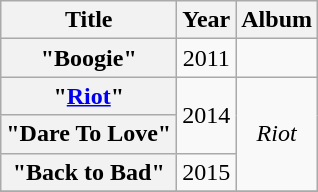<table class="wikitable plainrowheaders" style="text-align:center;">
<tr>
<th>Title</th>
<th>Year</th>
<th>Album</th>
</tr>
<tr>
<th scope="row">"Boogie"</th>
<td>2011</td>
<td></td>
</tr>
<tr>
<th scope="row">"<a href='#'>Riot</a>"</th>
<td rowspan="2">2014</td>
<td rowspan="3"><em>Riot</em></td>
</tr>
<tr>
<th scope="row">"Dare To Love"<br></th>
</tr>
<tr>
<th scope="row">"Back to Bad"</th>
<td>2015</td>
</tr>
<tr>
</tr>
</table>
